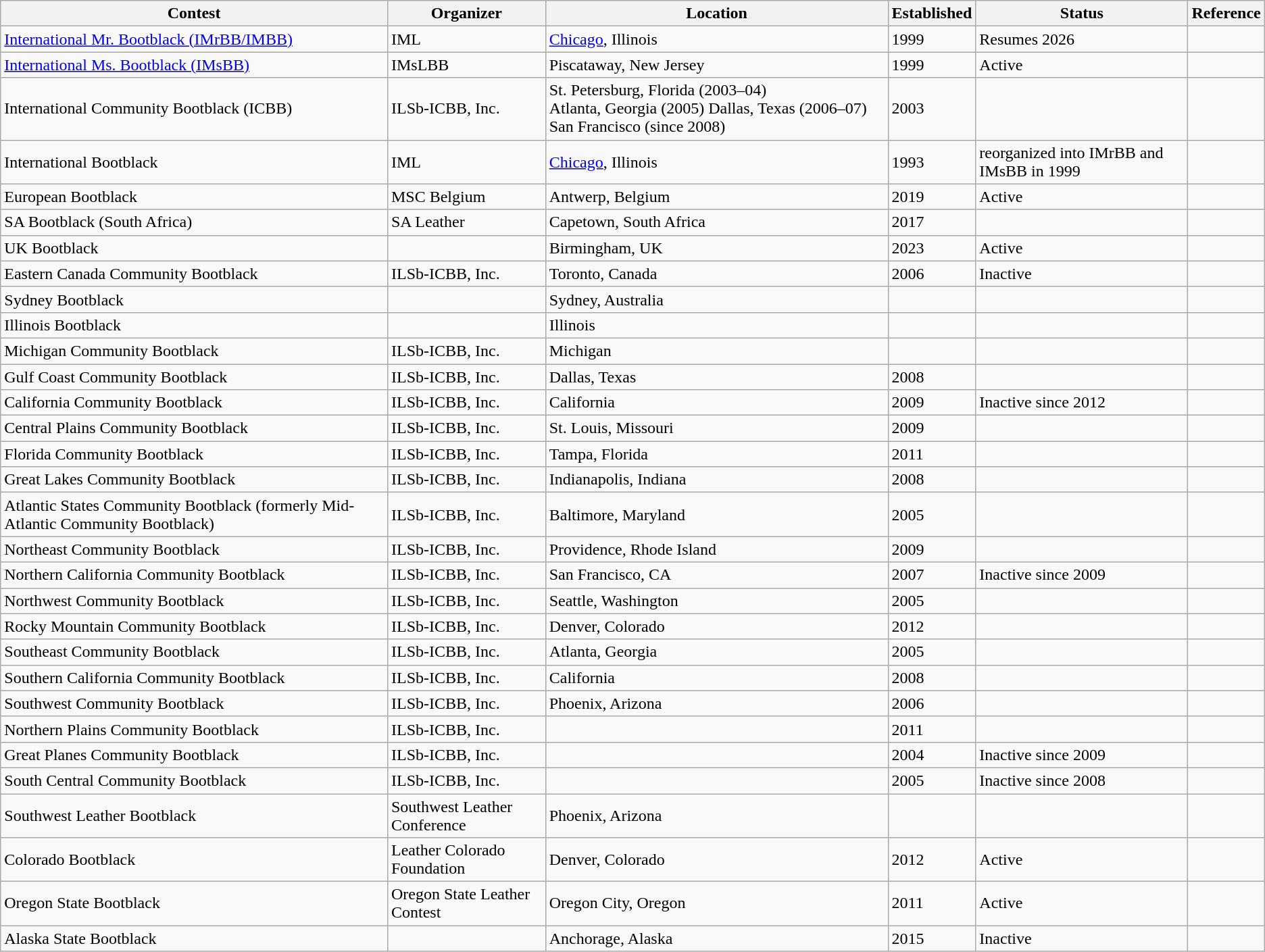<table class="wikitable sortable mw-collapsible">
<tr>
<th>Contest</th>
<th>Organizer</th>
<th>Location</th>
<th>Established</th>
<th>Status</th>
<th>Reference</th>
</tr>
<tr>
<td><a href='#'>International Mr. Bootblack (IMrBB/IMBB)</a></td>
<td>IML</td>
<td><a href='#'>Chicago</a>, Illinois</td>
<td>1999</td>
<td>Resumes 2026</td>
<td></td>
</tr>
<tr>
<td><a href='#'>International Ms. Bootblack (IMsBB)</a></td>
<td>IMsLBB</td>
<td>Piscataway, New Jersey</td>
<td>1999</td>
<td>Active</td>
<td></td>
</tr>
<tr>
<td>International Community Bootblack (ICBB)</td>
<td>ILSb-ICBB, Inc.  </td>
<td>St. Petersburg, Florida  (2003–04)<br>Atlanta, Georgia (2005)
Dallas, Texas (2006–07)
San Francisco (since 2008)</td>
<td>2003</td>
<td></td>
<td></td>
</tr>
<tr>
<td>International Bootblack</td>
<td>IML</td>
<td><a href='#'>Chicago</a>, Illinois</td>
<td>1993</td>
<td>reorganized into IMrBB and IMsBB in 1999</td>
<td></td>
</tr>
<tr>
<td>European Bootblack</td>
<td>MSC Belgium</td>
<td>Antwerp, Belgium</td>
<td>2019</td>
<td>Active</td>
<td></td>
</tr>
<tr>
<td>SA Bootblack (South Africa)</td>
<td>SA Leather</td>
<td>Capetown, South Africa</td>
<td>2017</td>
<td></td>
<td></td>
</tr>
<tr>
<td>UK Bootblack</td>
<td></td>
<td>Birmingham, UK</td>
<td>2023</td>
<td>Active</td>
<td></td>
</tr>
<tr>
<td>Eastern Canada Community  Bootblack</td>
<td>ILSb-ICBB, Inc.  </td>
<td>Toronto, Canada</td>
<td>2006</td>
<td>Inactive</td>
<td></td>
</tr>
<tr>
<td>Sydney Bootblack</td>
<td></td>
<td>Sydney, Australia</td>
<td></td>
<td></td>
<td></td>
</tr>
<tr>
<td>Illinois Bootblack</td>
<td></td>
<td>Illinois</td>
<td></td>
<td></td>
<td></td>
</tr>
<tr>
<td>Michigan Community  Bootblack</td>
<td>ILSb-ICBB, Inc.  </td>
<td>Michigan</td>
<td></td>
<td></td>
<td></td>
</tr>
<tr>
<td>Gulf Coast Community Bootblack</td>
<td>ILSb-ICBB, Inc.  </td>
<td>Dallas, Texas</td>
<td>2008</td>
<td></td>
<td></td>
</tr>
<tr>
<td>California Community Bootblack</td>
<td>ILSb-ICBB, Inc.  </td>
<td>California</td>
<td>2009</td>
<td>Inactive since 2012</td>
<td></td>
</tr>
<tr>
<td>Central Plains Community  Bootblack</td>
<td>ILSb-ICBB, Inc.  </td>
<td>St. Louis, Missouri</td>
<td>2009</td>
<td></td>
<td></td>
</tr>
<tr>
<td>Florida Community Bootblack</td>
<td>ILSb-ICBB, Inc.  </td>
<td>Tampa, Florida</td>
<td>2011</td>
<td></td>
<td></td>
</tr>
<tr>
<td>Great Lakes Community  Bootblack</td>
<td>ILSb-ICBB, Inc.  </td>
<td>Indianapolis, Indiana</td>
<td>2008</td>
<td></td>
<td></td>
</tr>
<tr>
<td>Atlantic States Community Bootblack (formerly Mid-Atlantic Community  Bootblack)</td>
<td>ILSb-ICBB, Inc.  </td>
<td>Baltimore, Maryland</td>
<td>2005</td>
<td></td>
<td></td>
</tr>
<tr>
<td>Northeast Community  Bootblack</td>
<td>ILSb-ICBB, Inc.  </td>
<td>Providence,  Rhode Island</td>
<td>2009</td>
<td></td>
<td></td>
</tr>
<tr>
<td>Northern California Community Bootblack</td>
<td>ILSb-ICBB, Inc.  </td>
<td>San Francisco, CA</td>
<td>2007</td>
<td>Inactive since 2009</td>
<td></td>
</tr>
<tr>
<td>Northwest Community Bootblack</td>
<td>ILSb-ICBB, Inc.  </td>
<td>Seattle,  Washington</td>
<td>2005</td>
<td></td>
<td></td>
</tr>
<tr>
<td>Rocky Mountain Community Bootblack</td>
<td>ILSb-ICBB, Inc.  </td>
<td>Denver, Colorado</td>
<td>2012</td>
<td></td>
<td></td>
</tr>
<tr>
<td>Southeast Community Bootblack</td>
<td>ILSb-ICBB, Inc.  </td>
<td>Atlanta, Georgia</td>
<td>2005</td>
<td></td>
<td></td>
</tr>
<tr>
<td>Southern California Community Bootblack</td>
<td>ILSb-ICBB, Inc.  </td>
<td>California</td>
<td>2008</td>
<td></td>
<td></td>
</tr>
<tr>
<td>Southwest Community Bootblack</td>
<td>ILSb-ICBB, Inc.  </td>
<td>Phoenix, Arizona</td>
<td>2006</td>
<td></td>
<td></td>
</tr>
<tr>
<td>Northern Plains Community Bootblack</td>
<td>ILSb-ICBB, Inc.  </td>
<td></td>
<td>2011</td>
<td></td>
<td></td>
</tr>
<tr>
<td>Great Planes Community Bootblack</td>
<td>ILSb-ICBB, Inc.  </td>
<td></td>
<td>2004</td>
<td>Inactive since 2009</td>
<td></td>
</tr>
<tr>
<td>South Central Community Bootblack</td>
<td>ILSb-ICBB, Inc.  </td>
<td></td>
<td>2005</td>
<td>Inactive since 2008</td>
<td></td>
</tr>
<tr>
<td>Southwest Leather Bootblack</td>
<td>Southwest Leather Conference</td>
<td>Phoenix, Arizona</td>
<td></td>
<td></td>
<td></td>
</tr>
<tr>
<td>Colorado Bootblack</td>
<td>Leather Colorado Foundation</td>
<td>Denver, Colorado</td>
<td>2012</td>
<td>Active</td>
<td> </td>
</tr>
<tr>
<td>Oregon State  Bootblack</td>
<td>Oregon State Leather Contest</td>
<td>Oregon City, Oregon</td>
<td>2011</td>
<td>Active</td>
<td> </td>
</tr>
<tr>
<td>Alaska State Bootblack</td>
<td></td>
<td>Anchorage, Alaska</td>
<td>2015</td>
<td>Inactive</td>
<td></td>
</tr>
</table>
